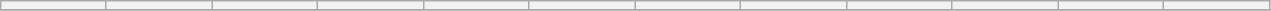<table class="wikitable" style="font-size:85%;" width="67%">
<tr>
<th></th>
<th></th>
<th></th>
<th></th>
<th></th>
<th></th>
<th></th>
<th></th>
<th></th>
<th></th>
<th></th>
<th></th>
</tr>
<tr>
</tr>
</table>
